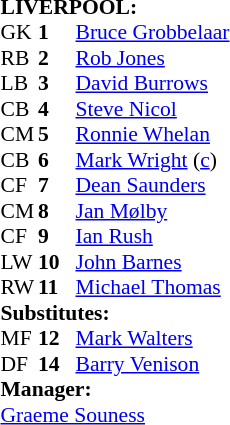<table style="font-size: 90%" cellspacing="0" cellpadding="0" align=center>
<tr>
<td colspan="4"><strong>LIVERPOOL:</strong></td>
</tr>
<tr>
<th width=25></th>
<th width=25></th>
</tr>
<tr>
<td>GK</td>
<td><strong>1</strong></td>
<td> <a href='#'>Bruce Grobbelaar</a></td>
</tr>
<tr>
<td>RB</td>
<td><strong>2</strong></td>
<td> <a href='#'>Rob Jones</a></td>
<td></td>
<td></td>
</tr>
<tr>
<td>LB</td>
<td><strong>3</strong></td>
<td> <a href='#'>David Burrows</a></td>
</tr>
<tr>
<td>CB</td>
<td><strong>4</strong></td>
<td> <a href='#'>Steve Nicol</a></td>
</tr>
<tr>
<td>CM</td>
<td><strong>5</strong></td>
<td> <a href='#'>Ronnie Whelan</a></td>
<td></td>
<td></td>
</tr>
<tr>
<td>CB</td>
<td><strong>6</strong></td>
<td> <a href='#'>Mark Wright</a> (<a href='#'>c</a>)</td>
</tr>
<tr>
<td>CF</td>
<td><strong>7</strong></td>
<td> <a href='#'>Dean Saunders</a></td>
</tr>
<tr>
<td>CM</td>
<td><strong>8</strong></td>
<td> <a href='#'>Jan Mølby</a></td>
</tr>
<tr>
<td>CF</td>
<td><strong>9</strong></td>
<td> <a href='#'>Ian Rush</a></td>
</tr>
<tr>
<td>LW</td>
<td><strong>10</strong></td>
<td> <a href='#'>John Barnes</a></td>
</tr>
<tr>
<td>RW</td>
<td><strong>11</strong></td>
<td> <a href='#'>Michael Thomas</a></td>
</tr>
<tr>
<td colspan=3><strong>Substitutes:</strong></td>
</tr>
<tr>
<td>MF</td>
<td><strong>12</strong></td>
<td> <a href='#'>Mark Walters</a></td>
<td></td>
<td></td>
</tr>
<tr>
<td>DF</td>
<td><strong>14</strong></td>
<td> <a href='#'>Barry Venison</a></td>
<td></td>
<td></td>
</tr>
<tr>
<td colspan=3><strong>Manager:</strong></td>
</tr>
<tr>
<td colspan=4> <a href='#'>Graeme Souness</a></td>
</tr>
</table>
